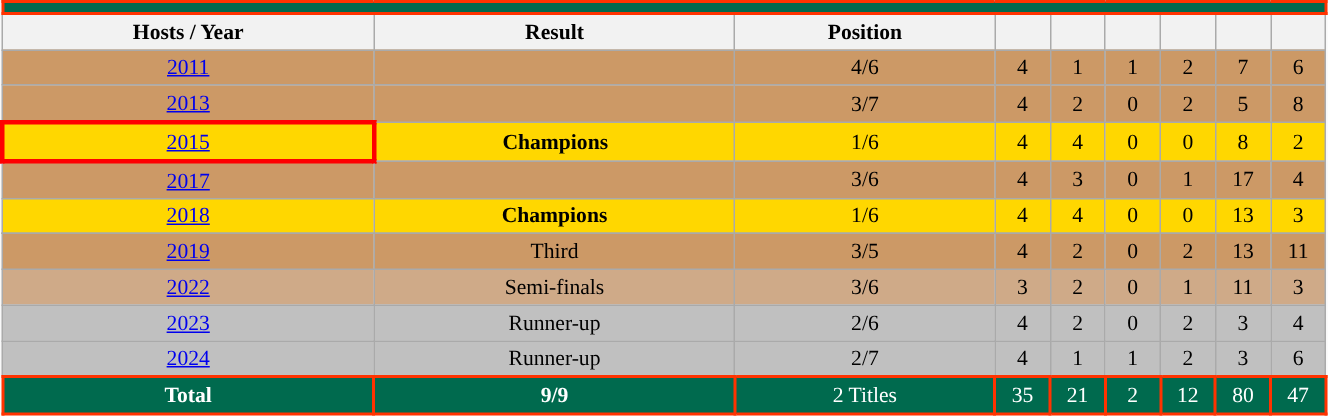<table class="wikitable" style="text-align: center;font-size:90%; width:70%;">
<tr>
<th colspan=11 style="background: #006a4e;border: 2px solid #ff3300;color: #FFFFFF;"><a href='#'></a></th>
</tr>
<tr>
<th>Hosts / Year</th>
<th>Result</th>
<th>Position</th>
<th width=30></th>
<th width=30></th>
<th width=30></th>
<th width=30></th>
<th width=30></th>
<th width=30></th>
</tr>
<tr bgcolor="#cc9966">
<td> <a href='#'>2011</a></td>
<td></td>
<td>4/6</td>
<td>4</td>
<td>1</td>
<td>1</td>
<td>2</td>
<td>7</td>
<td>6</td>
</tr>
<tr bgcolor="#cc9966">
<td> <a href='#'>2013</a></td>
<td></td>
<td>3/7</td>
<td>4</td>
<td>2</td>
<td>0</td>
<td>2</td>
<td>5</td>
<td>8</td>
</tr>
<tr bgcolor=gold>
<td style="border: 3px solid red"> <a href='#'>2015</a></td>
<td><strong>Champions</strong></td>
<td>1/6</td>
<td>4</td>
<td>4</td>
<td>0</td>
<td>0</td>
<td>8</td>
<td>2</td>
</tr>
<tr bgcolor="#cc9966">
<td> <a href='#'>2017</a></td>
<td></td>
<td>3/6</td>
<td>4</td>
<td>3</td>
<td>0</td>
<td>1</td>
<td>17</td>
<td>4</td>
</tr>
<tr bgcolor=gold>
<td> <a href='#'>2018</a></td>
<td><strong>Champions</strong></td>
<td>1/6</td>
<td>4</td>
<td>4</td>
<td>0</td>
<td>0</td>
<td>13</td>
<td>3</td>
</tr>
<tr>
</tr>
<tr bgcolor="#cc9966">
<td> <a href='#'>2019</a></td>
<td>Third</td>
<td>3/5</td>
<td>4</td>
<td>2</td>
<td>0</td>
<td>2</td>
<td>13</td>
<td>11</td>
</tr>
<tr bgcolor=#cfaa88>
<td> <a href='#'>2022</a></td>
<td>Semi-finals</td>
<td>3/6</td>
<td>3</td>
<td>2</td>
<td>0</td>
<td>1</td>
<td>11</td>
<td>3</td>
</tr>
<tr bgcolor=Silver>
<td> <a href='#'>2023</a></td>
<td>Runner-up</td>
<td>2/6</td>
<td>4</td>
<td>2</td>
<td>0</td>
<td>2</td>
<td>3</td>
<td>4</td>
</tr>
<tr bgcolor=silver>
<td> <a href='#'>2024</a></td>
<td>Runner-up</td>
<td>2/7</td>
<td>4</td>
<td>1</td>
<td>1</td>
<td>2</td>
<td>3</td>
<td>6</td>
</tr>
<tr>
<td style="background: #006a4e;border: 2px solid #ff3300;color:white; "><strong>Total</strong></td>
<td style="background: #006a4e;border: 2px solid #ff3300;color:white; "><strong>9/9</strong></td>
<td style="background: #006a4e;border: 2px solid #ff3300;color:white; ">2 Titles</td>
<td style="background: #006a4e;border: 2px solid #ff3300;color:white; ">35</td>
<td style="background: #006a4e;border: 2px solid #ff3300;color:white; ">21</td>
<td style="background: #006a4e;border: 2px solid #ff3300;color:white; ">2</td>
<td style="background: #006a4e;border: 2px solid #ff3300;color:white; ">12</td>
<td style="background: #006a4e;border: 2px solid #ff3300;color:white; ">80</td>
<td style="background: #006a4e;border: 2px solid #ff3300;color:white; ">47</td>
</tr>
</table>
